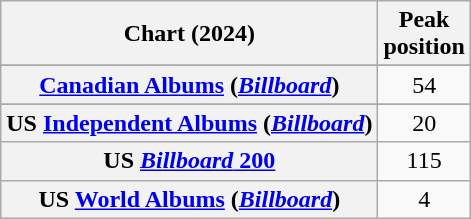<table class="wikitable sortable plainrowheaders" style="text-align:center">
<tr>
<th scope="col">Chart (2024)</th>
<th scope="col">Peak<br>position</th>
</tr>
<tr>
</tr>
<tr>
</tr>
<tr>
<th scope="row"><a href='#'>Canadian Albums</a> (<em><a href='#'>Billboard</a></em>)</th>
<td>54</td>
</tr>
<tr>
</tr>
<tr>
</tr>
<tr>
</tr>
<tr>
</tr>
<tr>
<th scope="row">US <a href='#'>Independent Albums</a> (<em><a href='#'>Billboard</a></em>)</th>
<td>20</td>
</tr>
<tr>
<th scope="row">US <a href='#'><em>Billboard</em> 200</a></th>
<td>115</td>
</tr>
<tr>
<th scope="row">US <a href='#'>World Albums</a> (<em><a href='#'>Billboard</a></em>)</th>
<td>4</td>
</tr>
</table>
